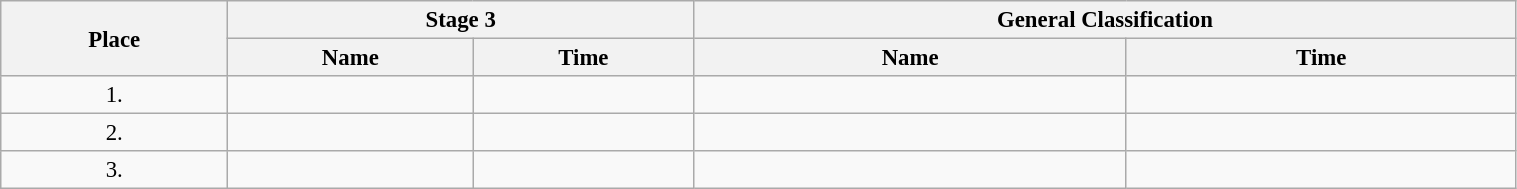<table class=wikitable style="font-size:95%" width="80%">
<tr>
<th rowspan="2">Place</th>
<th colspan="2">Stage 3</th>
<th colspan="2">General Classification</th>
</tr>
<tr>
<th>Name</th>
<th>Time</th>
<th>Name</th>
<th>Time</th>
</tr>
<tr>
<td align="center">1.</td>
<td></td>
<td></td>
<td></td>
<td></td>
</tr>
<tr>
<td align="center">2.</td>
<td></td>
<td></td>
<td></td>
<td></td>
</tr>
<tr>
<td align="center">3.</td>
<td></td>
<td></td>
<td></td>
<td></td>
</tr>
</table>
